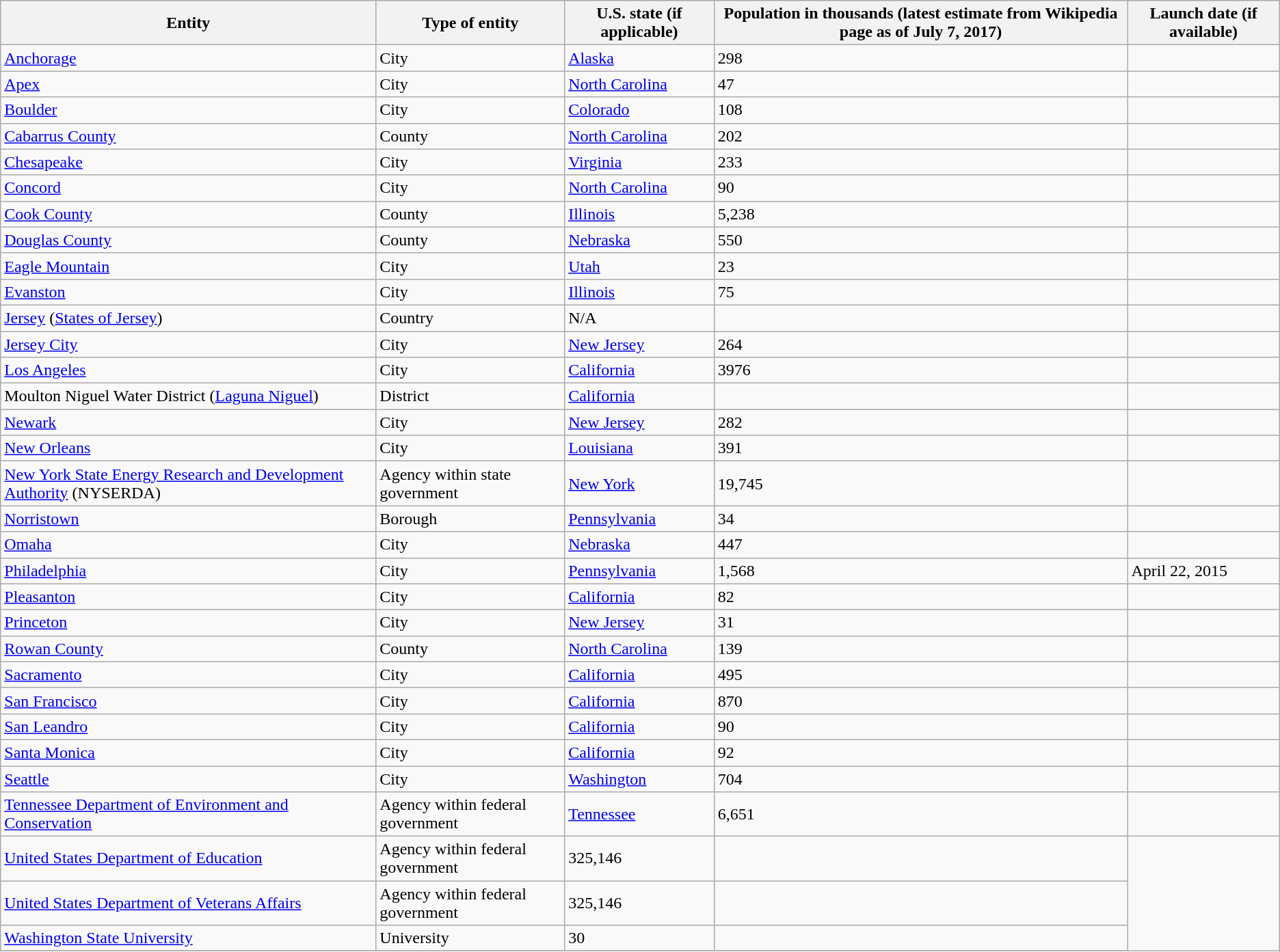<table class="wikitable sortable" border="1">
<tr>
<th>Entity</th>
<th>Type of entity</th>
<th>U.S. state (if applicable)</th>
<th>Population in thousands (latest estimate from Wikipedia page as of July 7, 2017)</th>
<th>Launch date (if available)</th>
</tr>
<tr>
<td><a href='#'>Anchorage</a></td>
<td>City</td>
<td><a href='#'>Alaska</a></td>
<td>298</td>
<td></td>
</tr>
<tr>
<td><a href='#'>Apex</a></td>
<td>City</td>
<td><a href='#'>North Carolina</a></td>
<td>47</td>
<td></td>
</tr>
<tr>
<td><a href='#'>Boulder</a></td>
<td>City</td>
<td><a href='#'>Colorado</a></td>
<td>108</td>
<td></td>
</tr>
<tr>
<td><a href='#'>Cabarrus County</a></td>
<td>County</td>
<td><a href='#'>North Carolina</a></td>
<td>202</td>
<td></td>
</tr>
<tr>
<td><a href='#'>Chesapeake</a></td>
<td>City</td>
<td><a href='#'>Virginia</a></td>
<td>233</td>
<td></td>
</tr>
<tr>
<td><a href='#'>Concord</a></td>
<td>City</td>
<td><a href='#'>North Carolina</a></td>
<td>90</td>
<td></td>
</tr>
<tr>
<td><a href='#'>Cook County</a></td>
<td>County</td>
<td><a href='#'>Illinois</a></td>
<td>5,238</td>
<td></td>
</tr>
<tr>
<td><a href='#'>Douglas County</a></td>
<td>County</td>
<td><a href='#'>Nebraska</a></td>
<td>550</td>
<td></td>
</tr>
<tr>
<td><a href='#'>Eagle Mountain</a></td>
<td>City</td>
<td><a href='#'>Utah</a></td>
<td>23</td>
<td></td>
</tr>
<tr>
<td><a href='#'>Evanston</a></td>
<td>City</td>
<td><a href='#'>Illinois</a></td>
<td>75</td>
<td></td>
</tr>
<tr>
<td><a href='#'>Jersey</a> (<a href='#'>States of Jersey</a>)</td>
<td>Country</td>
<td>N/A</td>
<td></td>
<td></td>
</tr>
<tr>
<td><a href='#'>Jersey City</a></td>
<td>City</td>
<td><a href='#'>New Jersey</a></td>
<td>264</td>
<td></td>
</tr>
<tr>
<td><a href='#'>Los Angeles</a></td>
<td>City</td>
<td><a href='#'>California</a></td>
<td>3976</td>
</tr>
<tr>
<td>Moulton Niguel Water District (<a href='#'>Laguna Niguel</a>)</td>
<td>District</td>
<td><a href='#'>California</a></td>
<td></td>
<td></td>
</tr>
<tr>
<td><a href='#'>Newark</a></td>
<td>City</td>
<td><a href='#'>New Jersey</a></td>
<td>282</td>
<td></td>
</tr>
<tr>
<td><a href='#'>New Orleans</a></td>
<td>City</td>
<td><a href='#'>Louisiana</a></td>
<td>391</td>
<td></td>
</tr>
<tr>
<td><a href='#'>New York State Energy Research and Development Authority</a> (NYSERDA)</td>
<td>Agency within state government</td>
<td><a href='#'>New York</a></td>
<td>19,745</td>
<td></td>
</tr>
<tr>
<td><a href='#'>Norristown</a></td>
<td>Borough</td>
<td><a href='#'>Pennsylvania</a></td>
<td>34</td>
<td></td>
</tr>
<tr>
<td><a href='#'>Omaha</a></td>
<td>City</td>
<td><a href='#'>Nebraska</a></td>
<td>447</td>
<td></td>
</tr>
<tr>
<td><a href='#'>Philadelphia</a></td>
<td>City</td>
<td><a href='#'>Pennsylvania</a></td>
<td>1,568</td>
<td>April 22, 2015</td>
</tr>
<tr>
<td><a href='#'>Pleasanton</a></td>
<td>City</td>
<td><a href='#'>California</a></td>
<td>82</td>
<td></td>
</tr>
<tr>
<td><a href='#'>Princeton</a></td>
<td>City</td>
<td><a href='#'>New Jersey</a></td>
<td>31</td>
<td></td>
</tr>
<tr>
<td><a href='#'>Rowan County</a></td>
<td>County</td>
<td><a href='#'>North Carolina</a></td>
<td>139</td>
<td></td>
</tr>
<tr>
<td><a href='#'>Sacramento</a></td>
<td>City</td>
<td><a href='#'>California</a></td>
<td>495</td>
<td></td>
</tr>
<tr>
<td><a href='#'>San Francisco</a></td>
<td>City</td>
<td><a href='#'>California</a></td>
<td>870</td>
<td></td>
</tr>
<tr>
<td><a href='#'>San Leandro</a></td>
<td>City</td>
<td><a href='#'>California</a></td>
<td>90</td>
<td></td>
</tr>
<tr>
<td><a href='#'>Santa Monica</a></td>
<td>City</td>
<td><a href='#'>California</a></td>
<td>92</td>
<td></td>
</tr>
<tr>
<td><a href='#'>Seattle</a></td>
<td>City</td>
<td><a href='#'>Washington</a></td>
<td>704</td>
<td></td>
</tr>
<tr>
<td><a href='#'>Tennessee Department of Environment and Conservation</a></td>
<td>Agency within federal government</td>
<td><a href='#'>Tennessee</a></td>
<td>6,651</td>
<td></td>
</tr>
<tr>
<td><a href='#'>United States Department of Education</a></td>
<td>Agency within federal government</td>
<td>325,146</td>
<td></td>
</tr>
<tr>
<td><a href='#'>United States Department of Veterans Affairs</a></td>
<td>Agency within federal government</td>
<td>325,146</td>
<td></td>
</tr>
<tr>
<td><a href='#'>Washington State University</a></td>
<td>University</td>
<td>30</td>
<td></td>
</tr>
<tr>
</tr>
</table>
